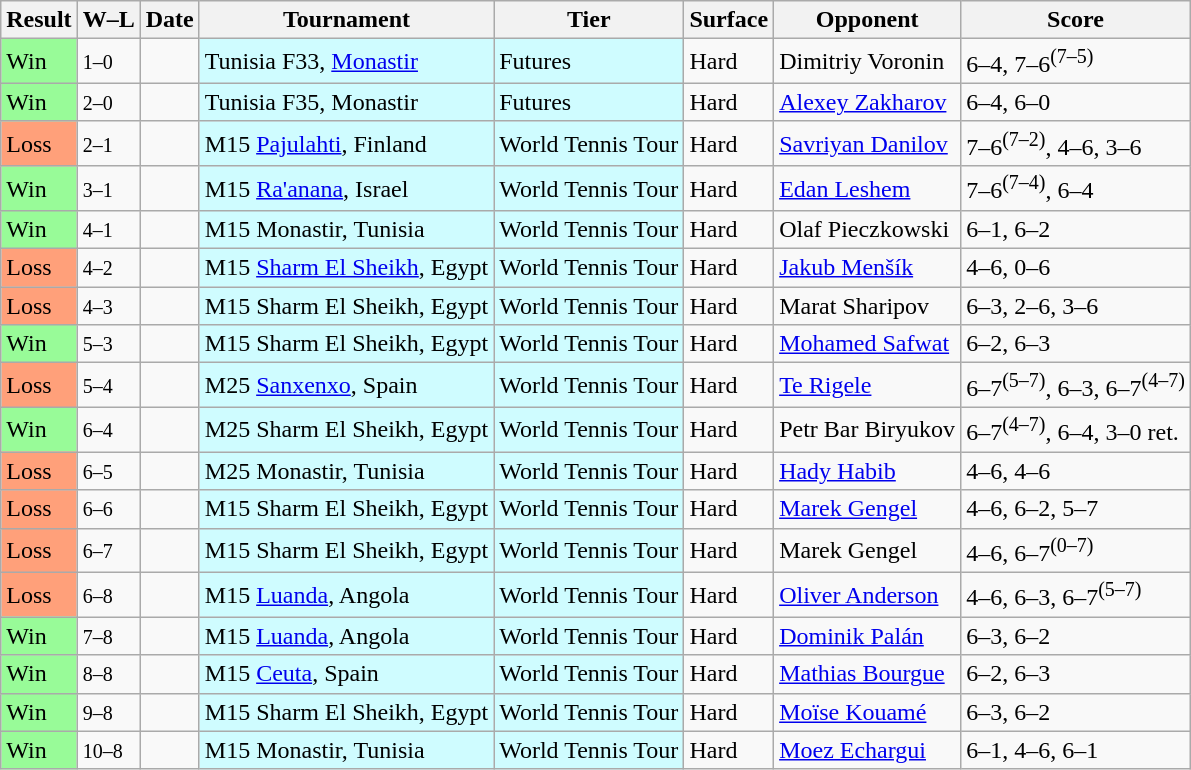<table class="sortable wikitable nowrap">
<tr>
<th>Result</th>
<th class="unsortable">W–L</th>
<th>Date</th>
<th>Tournament</th>
<th>Tier</th>
<th>Surface</th>
<th>Opponent</th>
<th class="unsortable">Score</th>
</tr>
<tr>
<td bgcolor=98FB98>Win</td>
<td><small>1–0</small></td>
<td></td>
<td style="background:#cffcff;">Tunisia F33, <a href='#'>Monastir</a></td>
<td style="background:#cffcff;">Futures</td>
<td>Hard</td>
<td> Dimitriy Voronin</td>
<td>6–4, 7–6<sup>(7–5)</sup></td>
</tr>
<tr>
<td bgcolor=98FB98>Win</td>
<td><small>2–0</small></td>
<td></td>
<td style="background:#cffcff;">Tunisia F35, Monastir</td>
<td style="background:#cffcff;">Futures</td>
<td>Hard</td>
<td> <a href='#'>Alexey Zakharov</a></td>
<td>6–4, 6–0</td>
</tr>
<tr>
<td bgcolor=FFA07A>Loss</td>
<td><small>2–1</small></td>
<td></td>
<td style="background:#cffcff;">M15 <a href='#'>Pajulahti</a>, Finland</td>
<td style="background:#cffcff;">World Tennis Tour</td>
<td>Hard</td>
<td> <a href='#'>Savriyan Danilov</a></td>
<td>7–6<sup>(7–2)</sup>, 4–6, 3–6</td>
</tr>
<tr>
<td bgcolor=98FB98>Win</td>
<td><small>3–1</small></td>
<td></td>
<td style="background:#cffcff;">M15 <a href='#'>Ra'anana</a>, Israel</td>
<td style="background:#cffcff;">World Tennis Tour</td>
<td>Hard</td>
<td> <a href='#'>Edan Leshem</a></td>
<td>7–6<sup>(7–4)</sup>, 6–4</td>
</tr>
<tr>
<td bgcolor=98FB98>Win</td>
<td><small>4–1</small></td>
<td></td>
<td style="background:#cffcff;">M15 Monastir, Tunisia</td>
<td style="background:#cffcff;">World Tennis Tour</td>
<td>Hard</td>
<td> Olaf Pieczkowski</td>
<td>6–1, 6–2</td>
</tr>
<tr>
<td bgcolor=FFA07A>Loss</td>
<td><small>4–2</small></td>
<td></td>
<td style="background:#cffcff;">M15 <a href='#'>Sharm El Sheikh</a>, Egypt</td>
<td style="background:#cffcff;">World Tennis Tour</td>
<td>Hard</td>
<td> <a href='#'>Jakub Menšík</a></td>
<td>4–6, 0–6</td>
</tr>
<tr>
<td bgcolor=FFA07A>Loss</td>
<td><small>4–3</small></td>
<td></td>
<td style="background:#cffcff;">M15 Sharm El Sheikh, Egypt</td>
<td style="background:#cffcff;">World Tennis Tour</td>
<td>Hard</td>
<td> Marat Sharipov</td>
<td>6–3, 2–6, 3–6</td>
</tr>
<tr>
<td bgcolor=98FB98>Win</td>
<td><small>5–3</small></td>
<td></td>
<td style="background:#cffcff;">M15 Sharm El Sheikh, Egypt</td>
<td style="background:#cffcff;">World Tennis Tour</td>
<td>Hard</td>
<td> <a href='#'>Mohamed Safwat</a></td>
<td>6–2, 6–3</td>
</tr>
<tr>
<td bgcolor=FFA07A>Loss</td>
<td><small>5–4</small></td>
<td></td>
<td style="background:#cffcff;">M25 <a href='#'>Sanxenxo</a>, Spain</td>
<td style="background:#cffcff;">World Tennis Tour</td>
<td>Hard</td>
<td> <a href='#'>Te Rigele</a></td>
<td>6–7<sup>(5–7)</sup>, 6–3, 6–7<sup>(4–7)</sup></td>
</tr>
<tr>
<td bgcolor=98FB98>Win</td>
<td><small>6–4</small></td>
<td></td>
<td style="background:#cffcff;">M25 Sharm El Sheikh, Egypt</td>
<td style="background:#cffcff;">World Tennis Tour</td>
<td>Hard</td>
<td> Petr Bar Biryukov</td>
<td>6–7<sup>(4–7)</sup>, 6–4, 3–0 ret.</td>
</tr>
<tr>
<td bgcolor=FFA07A>Loss</td>
<td><small>6–5</small></td>
<td></td>
<td style="background:#cffcff;">M25 Monastir, Tunisia</td>
<td style="background:#cffcff;">World Tennis Tour</td>
<td>Hard</td>
<td> <a href='#'>Hady Habib</a></td>
<td>4–6, 4–6</td>
</tr>
<tr>
<td bgcolor=FFA07A>Loss</td>
<td><small>6–6</small></td>
<td></td>
<td style="background:#cffcff;">M15 Sharm El Sheikh, Egypt</td>
<td style="background:#cffcff;">World Tennis Tour</td>
<td>Hard</td>
<td> <a href='#'>Marek Gengel</a></td>
<td>4–6, 6–2, 5–7</td>
</tr>
<tr>
<td bgcolor=FFA07A>Loss</td>
<td><small>6–7</small></td>
<td></td>
<td style="background:#cffcff;">M15 Sharm El Sheikh, Egypt</td>
<td style="background:#cffcff;">World Tennis Tour</td>
<td>Hard</td>
<td> Marek Gengel</td>
<td>4–6, 6–7<sup>(0–7)</sup></td>
</tr>
<tr>
<td bgcolor=FFA07A>Loss</td>
<td><small>6–8</small></td>
<td></td>
<td style="background:#cffcff;">M15 <a href='#'>Luanda</a>, Angola</td>
<td style="background:#cffcff;">World Tennis Tour</td>
<td>Hard</td>
<td> <a href='#'>Oliver Anderson</a></td>
<td>4–6, 6–3, 6–7<sup>(5–7)</sup></td>
</tr>
<tr>
<td bgcolor= 98FB98>Win</td>
<td><small>7–8</small></td>
<td></td>
<td style="background:#cffcff;">M15 <a href='#'>Luanda</a>, Angola</td>
<td style="background:#cffcff;">World Tennis Tour</td>
<td>Hard</td>
<td> <a href='#'>Dominik Palán</a></td>
<td>6–3, 6–2</td>
</tr>
<tr>
<td bgcolor= 98FB98>Win</td>
<td><small>8–8</small></td>
<td></td>
<td style="background:#cffcff;">M15 <a href='#'>Ceuta</a>, Spain</td>
<td style="background:#cffcff;">World Tennis Tour</td>
<td>Hard</td>
<td> <a href='#'>Mathias Bourgue</a></td>
<td>6–2, 6–3</td>
</tr>
<tr>
<td bgcolor= 98FB98>Win</td>
<td><small>9–8</small></td>
<td></td>
<td style="background:#cffcff;">M15 Sharm El Sheikh, Egypt</td>
<td style="background:#cffcff;">World Tennis Tour</td>
<td>Hard</td>
<td> <a href='#'>Moïse Kouamé</a></td>
<td>6–3, 6–2</td>
</tr>
<tr>
<td bgcolor= 98FB98>Win</td>
<td><small>10–8</small></td>
<td></td>
<td style="background:#cffcff;">M15 Monastir, Tunisia</td>
<td style="background:#cffcff;">World Tennis Tour</td>
<td>Hard</td>
<td> <a href='#'>Moez Echargui</a></td>
<td>6–1, 4–6, 6–1</td>
</tr>
</table>
